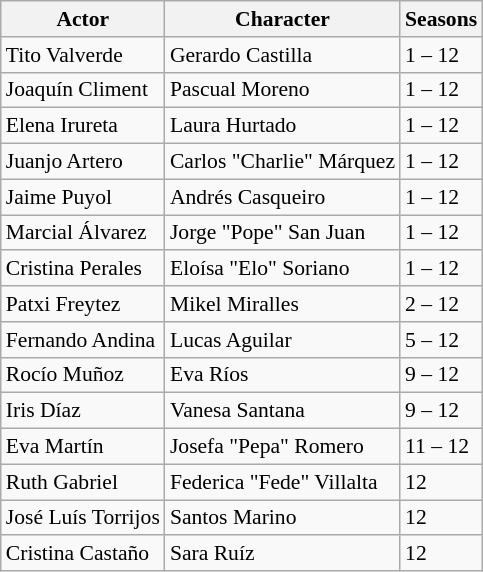<table class="wikitable" style="font-size:90%;">
<tr>
<th>Actor</th>
<th>Character</th>
<th>Seasons</th>
</tr>
<tr>
<td>Tito Valverde</td>
<td>Gerardo Castilla</td>
<td>1 – 12</td>
</tr>
<tr>
<td>Joaquín Climent</td>
<td>Pascual Moreno</td>
<td>1 – 12</td>
</tr>
<tr>
<td>Elena Irureta</td>
<td>Laura Hurtado</td>
<td>1 – 12</td>
</tr>
<tr>
<td>Juanjo Artero</td>
<td>Carlos "Charlie" Márquez</td>
<td>1 – 12</td>
</tr>
<tr>
<td>Jaime Puyol</td>
<td>Andrés Casqueiro</td>
<td>1 – 12</td>
</tr>
<tr>
<td>Marcial Álvarez</td>
<td>Jorge "Pope" San Juan</td>
<td>1 – 12</td>
</tr>
<tr>
<td>Cristina Perales</td>
<td>Eloísa "Elo" Soriano</td>
<td>1 – 12</td>
</tr>
<tr>
<td>Patxi Freytez</td>
<td>Mikel Miralles</td>
<td>2 – 12</td>
</tr>
<tr>
<td>Fernando Andina</td>
<td>Lucas Aguilar</td>
<td>5 – 12</td>
</tr>
<tr>
<td>Rocío Muñoz</td>
<td>Eva Ríos</td>
<td>9 – 12</td>
</tr>
<tr>
<td>Iris Díaz</td>
<td>Vanesa Santana</td>
<td>9 – 12</td>
</tr>
<tr>
<td>Eva Martín</td>
<td>Josefa "Pepa" Romero</td>
<td>11 – 12</td>
</tr>
<tr>
<td>Ruth Gabriel</td>
<td>Federica "Fede" Villalta</td>
<td>12</td>
</tr>
<tr>
<td>José Luís Torrijos</td>
<td>Santos Marino</td>
<td>12</td>
</tr>
<tr>
<td>Cristina Castaño</td>
<td>Sara Ruíz</td>
<td>12</td>
</tr>
</table>
